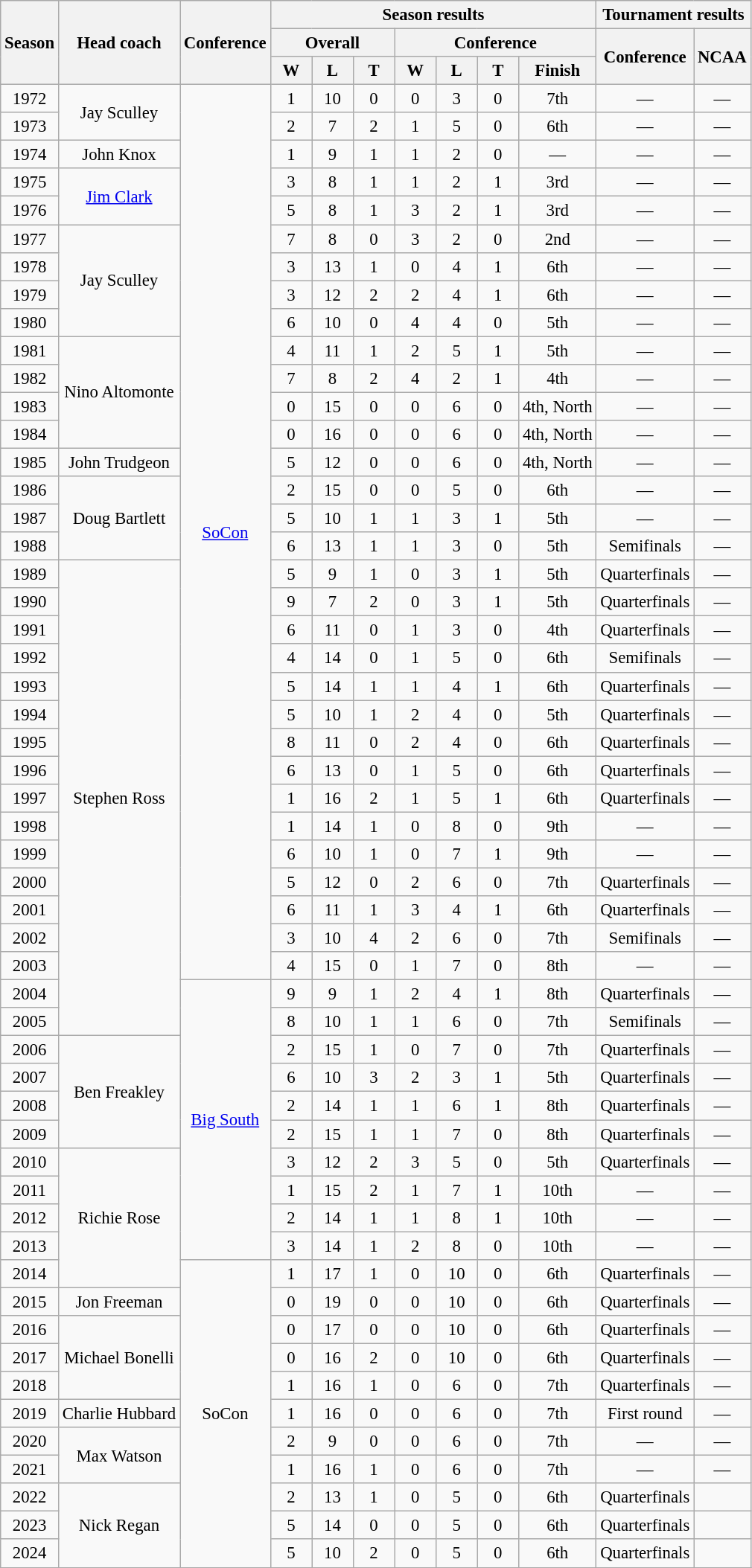<table class="wikitable" style="font-size: 95%; text-align:center;">
<tr>
<th rowspan=3>Season</th>
<th rowspan=3>Head coach</th>
<th rowspan=3>Conference</th>
<th colspan=7>Season results</th>
<th colspan=2>Tournament results</th>
</tr>
<tr>
<th colspan=3>Overall</th>
<th colspan=4>Conference</th>
<th rowspan=2>Conference</th>
<th rowspan=2>NCAA</th>
</tr>
<tr>
<th width=30>W</th>
<th width=30>L</th>
<th width=30>T</th>
<th width=30>W</th>
<th width=30>L</th>
<th width=30>T</th>
<th>Finish</th>
</tr>
<tr>
<td>1972</td>
<td rowspan="2">Jay Sculley</td>
<td rowspan="32"><a href='#'>SoCon</a></td>
<td>1</td>
<td>10</td>
<td>0</td>
<td>0</td>
<td>3</td>
<td>0</td>
<td>7th</td>
<td>—</td>
<td>—</td>
</tr>
<tr>
<td>1973</td>
<td>2</td>
<td>7</td>
<td>2</td>
<td>1</td>
<td>5</td>
<td>0</td>
<td>6th</td>
<td>—</td>
<td>—</td>
</tr>
<tr>
<td>1974</td>
<td>John Knox</td>
<td>1</td>
<td>9</td>
<td>1</td>
<td>1</td>
<td>2</td>
<td>0</td>
<td>—</td>
<td>—</td>
<td>—</td>
</tr>
<tr>
<td>1975</td>
<td rowspan="2"><a href='#'>Jim Clark</a></td>
<td>3</td>
<td>8</td>
<td>1</td>
<td>1</td>
<td>2</td>
<td>1</td>
<td>3rd</td>
<td>—</td>
<td>—</td>
</tr>
<tr>
<td>1976</td>
<td>5</td>
<td>8</td>
<td>1</td>
<td>3</td>
<td>2</td>
<td>1</td>
<td>3rd</td>
<td>—</td>
<td>—</td>
</tr>
<tr>
<td>1977</td>
<td rowspan="4">Jay Sculley</td>
<td>7</td>
<td>8</td>
<td>0</td>
<td>3</td>
<td>2</td>
<td>0</td>
<td>2nd</td>
<td>—</td>
<td>—</td>
</tr>
<tr>
<td>1978</td>
<td>3</td>
<td>13</td>
<td>1</td>
<td>0</td>
<td>4</td>
<td>1</td>
<td>6th</td>
<td>—</td>
<td>—</td>
</tr>
<tr>
<td>1979</td>
<td>3</td>
<td>12</td>
<td>2</td>
<td>2</td>
<td>4</td>
<td>1</td>
<td>6th</td>
<td>—</td>
<td>—</td>
</tr>
<tr>
<td>1980</td>
<td>6</td>
<td>10</td>
<td>0</td>
<td>4</td>
<td>4</td>
<td>0</td>
<td>5th</td>
<td>—</td>
<td>—</td>
</tr>
<tr>
<td>1981</td>
<td rowspan="4">Nino Altomonte</td>
<td>4</td>
<td>11</td>
<td>1</td>
<td>2</td>
<td>5</td>
<td>1</td>
<td>5th</td>
<td>—</td>
<td>—</td>
</tr>
<tr>
<td>1982</td>
<td>7</td>
<td>8</td>
<td>2</td>
<td>4</td>
<td>2</td>
<td>1</td>
<td>4th</td>
<td>—</td>
<td>—</td>
</tr>
<tr>
<td>1983</td>
<td>0</td>
<td>15</td>
<td>0</td>
<td>0</td>
<td>6</td>
<td>0</td>
<td>4th, North</td>
<td>—</td>
<td>—</td>
</tr>
<tr>
<td>1984</td>
<td>0</td>
<td>16</td>
<td>0</td>
<td>0</td>
<td>6</td>
<td>0</td>
<td>4th, North</td>
<td>—</td>
<td>—</td>
</tr>
<tr>
<td>1985</td>
<td>John Trudgeon</td>
<td>5</td>
<td>12</td>
<td>0</td>
<td>0</td>
<td>6</td>
<td>0</td>
<td>4th, North</td>
<td>—</td>
<td>—</td>
</tr>
<tr>
<td>1986</td>
<td rowspan="3">Doug Bartlett</td>
<td>2</td>
<td>15</td>
<td>0</td>
<td>0</td>
<td>5</td>
<td>0</td>
<td>6th</td>
<td>—</td>
<td>—</td>
</tr>
<tr>
<td>1987</td>
<td>5</td>
<td>10</td>
<td>1</td>
<td>1</td>
<td>3</td>
<td>1</td>
<td>5th</td>
<td>—</td>
<td>—</td>
</tr>
<tr>
<td>1988</td>
<td>6</td>
<td>13</td>
<td>1</td>
<td>1</td>
<td>3</td>
<td>0</td>
<td>5th</td>
<td>Semifinals</td>
<td>—</td>
</tr>
<tr>
<td>1989</td>
<td rowspan="17">Stephen Ross</td>
<td>5</td>
<td>9</td>
<td>1</td>
<td>0</td>
<td>3</td>
<td>1</td>
<td>5th</td>
<td>Quarterfinals</td>
<td>—</td>
</tr>
<tr>
<td>1990</td>
<td>9</td>
<td>7</td>
<td>2</td>
<td>0</td>
<td>3</td>
<td>1</td>
<td>5th</td>
<td>Quarterfinals</td>
<td>—</td>
</tr>
<tr>
<td>1991</td>
<td>6</td>
<td>11</td>
<td>0</td>
<td>1</td>
<td>3</td>
<td>0</td>
<td>4th</td>
<td>Quarterfinals</td>
<td>—</td>
</tr>
<tr>
<td>1992</td>
<td>4</td>
<td>14</td>
<td>0</td>
<td>1</td>
<td>5</td>
<td>0</td>
<td>6th</td>
<td>Semifinals</td>
<td>—</td>
</tr>
<tr>
<td>1993</td>
<td>5</td>
<td>14</td>
<td>1</td>
<td>1</td>
<td>4</td>
<td>1</td>
<td>6th</td>
<td>Quarterfinals</td>
<td>—</td>
</tr>
<tr>
<td>1994</td>
<td>5</td>
<td>10</td>
<td>1</td>
<td>2</td>
<td>4</td>
<td>0</td>
<td>5th</td>
<td>Quarterfinals</td>
<td>—</td>
</tr>
<tr>
<td>1995</td>
<td>8</td>
<td>11</td>
<td>0</td>
<td>2</td>
<td>4</td>
<td>0</td>
<td>6th</td>
<td>Quarterfinals</td>
<td>—</td>
</tr>
<tr>
<td>1996</td>
<td>6</td>
<td>13</td>
<td>0</td>
<td>1</td>
<td>5</td>
<td>0</td>
<td>6th</td>
<td>Quarterfinals</td>
<td>—</td>
</tr>
<tr>
<td>1997</td>
<td>1</td>
<td>16</td>
<td>2</td>
<td>1</td>
<td>5</td>
<td>1</td>
<td>6th</td>
<td>Quarterfinals</td>
<td>—</td>
</tr>
<tr>
<td>1998</td>
<td>1</td>
<td>14</td>
<td>1</td>
<td>0</td>
<td>8</td>
<td>0</td>
<td>9th</td>
<td>—</td>
<td>—</td>
</tr>
<tr>
<td>1999</td>
<td>6</td>
<td>10</td>
<td>1</td>
<td>0</td>
<td>7</td>
<td>1</td>
<td>9th</td>
<td>—</td>
<td>—</td>
</tr>
<tr>
<td>2000</td>
<td>5</td>
<td>12</td>
<td>0</td>
<td>2</td>
<td>6</td>
<td>0</td>
<td>7th</td>
<td>Quarterfinals</td>
<td>—</td>
</tr>
<tr>
<td>2001</td>
<td>6</td>
<td>11</td>
<td>1</td>
<td>3</td>
<td>4</td>
<td>1</td>
<td>6th</td>
<td>Quarterfinals</td>
<td>—</td>
</tr>
<tr>
<td>2002</td>
<td>3</td>
<td>10</td>
<td>4</td>
<td>2</td>
<td>6</td>
<td>0</td>
<td>7th</td>
<td>Semifinals</td>
<td>—</td>
</tr>
<tr>
<td>2003</td>
<td>4</td>
<td>15</td>
<td>0</td>
<td>1</td>
<td>7</td>
<td>0</td>
<td>8th</td>
<td>—</td>
<td>—</td>
</tr>
<tr>
<td>2004</td>
<td rowspan="10"><a href='#'>Big South</a></td>
<td>9</td>
<td>9</td>
<td>1</td>
<td>2</td>
<td>4</td>
<td>1</td>
<td>8th</td>
<td>Quarterfinals</td>
<td>—</td>
</tr>
<tr>
<td>2005</td>
<td>8</td>
<td>10</td>
<td>1</td>
<td>1</td>
<td>6</td>
<td>0</td>
<td>7th</td>
<td>Semifinals</td>
<td>—</td>
</tr>
<tr>
<td>2006</td>
<td rowspan="4">Ben Freakley</td>
<td>2</td>
<td>15</td>
<td>1</td>
<td>0</td>
<td>7</td>
<td>0</td>
<td>7th</td>
<td>Quarterfinals</td>
<td>—</td>
</tr>
<tr>
<td>2007</td>
<td>6</td>
<td>10</td>
<td>3</td>
<td>2</td>
<td>3</td>
<td>1</td>
<td>5th</td>
<td>Quarterfinals</td>
<td>—</td>
</tr>
<tr>
<td>2008</td>
<td>2</td>
<td>14</td>
<td>1</td>
<td>1</td>
<td>6</td>
<td>1</td>
<td>8th</td>
<td>Quarterfinals</td>
<td>—</td>
</tr>
<tr>
<td>2009</td>
<td>2</td>
<td>15</td>
<td>1</td>
<td>1</td>
<td>7</td>
<td>0</td>
<td>8th</td>
<td>Quarterfinals</td>
<td>—</td>
</tr>
<tr>
<td>2010</td>
<td rowspan="5">Richie Rose</td>
<td>3</td>
<td>12</td>
<td>2</td>
<td>3</td>
<td>5</td>
<td>0</td>
<td>5th</td>
<td>Quarterfinals</td>
<td>—</td>
</tr>
<tr>
<td>2011</td>
<td>1</td>
<td>15</td>
<td>2</td>
<td>1</td>
<td>7</td>
<td>1</td>
<td>10th</td>
<td>—</td>
<td>—</td>
</tr>
<tr>
<td>2012</td>
<td>2</td>
<td>14</td>
<td>1</td>
<td>1</td>
<td>8</td>
<td>1</td>
<td>10th</td>
<td>—</td>
<td>—</td>
</tr>
<tr>
<td>2013</td>
<td>3</td>
<td>14</td>
<td>1</td>
<td>2</td>
<td>8</td>
<td>0</td>
<td>10th</td>
<td>—</td>
<td>—</td>
</tr>
<tr>
<td>2014</td>
<td rowspan="11">SoCon</td>
<td>1</td>
<td>17</td>
<td>1</td>
<td>0</td>
<td>10</td>
<td>0</td>
<td>6th</td>
<td>Quarterfinals</td>
<td>—</td>
</tr>
<tr>
<td>2015</td>
<td>Jon Freeman</td>
<td>0</td>
<td>19</td>
<td>0</td>
<td>0</td>
<td>10</td>
<td>0</td>
<td>6th</td>
<td>Quarterfinals</td>
<td>—</td>
</tr>
<tr>
<td>2016</td>
<td rowspan="3">Michael Bonelli</td>
<td>0</td>
<td>17</td>
<td>0</td>
<td>0</td>
<td>10</td>
<td>0</td>
<td>6th</td>
<td>Quarterfinals</td>
<td>—</td>
</tr>
<tr>
<td>2017</td>
<td>0</td>
<td>16</td>
<td>2</td>
<td>0</td>
<td>10</td>
<td>0</td>
<td>6th</td>
<td>Quarterfinals</td>
<td>—</td>
</tr>
<tr>
<td>2018</td>
<td>1</td>
<td>16</td>
<td>1</td>
<td>0</td>
<td>6</td>
<td>0</td>
<td>7th</td>
<td>Quarterfinals</td>
<td>—</td>
</tr>
<tr>
<td>2019</td>
<td>Charlie Hubbard</td>
<td>1</td>
<td>16</td>
<td>0</td>
<td>0</td>
<td>6</td>
<td>0</td>
<td>7th</td>
<td>First round</td>
<td>—</td>
</tr>
<tr>
<td>2020</td>
<td rowspan="2">Max Watson</td>
<td>2</td>
<td>9</td>
<td>0</td>
<td>0</td>
<td>6</td>
<td>0</td>
<td>7th</td>
<td>—</td>
<td>—</td>
</tr>
<tr>
<td>2021</td>
<td>1</td>
<td>16</td>
<td>1</td>
<td>0</td>
<td>6</td>
<td>0</td>
<td>7th</td>
<td>—</td>
<td>—</td>
</tr>
<tr>
<td>2022</td>
<td rowspan="3">Nick Regan</td>
<td>2</td>
<td>13</td>
<td>1</td>
<td>0</td>
<td>5</td>
<td>0</td>
<td>6th</td>
<td>Quarterfinals</td>
<td></td>
</tr>
<tr>
<td>2023</td>
<td>5</td>
<td>14</td>
<td>0</td>
<td>0</td>
<td>5</td>
<td>0</td>
<td>6th</td>
<td>Quarterfinals</td>
<td></td>
</tr>
<tr>
<td>2024</td>
<td>5</td>
<td>10</td>
<td>2</td>
<td>0</td>
<td>5</td>
<td>0</td>
<td>6th</td>
<td>Quarterfinals</td>
<td></td>
</tr>
<tr>
</tr>
</table>
